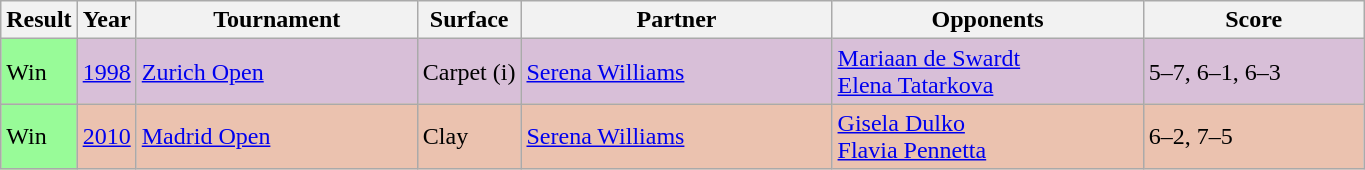<table class="sortable wikitable">
<tr>
<th>Result</th>
<th>Year</th>
<th width=180>Tournament</th>
<th>Surface</th>
<th width=200>Partner</th>
<th width=200>Opponents</th>
<th width=140>Score</th>
</tr>
<tr bgcolor=thistle>
<td bgcolor=98FB98>Win</td>
<td><a href='#'>1998</a></td>
<td><a href='#'>Zurich Open</a></td>
<td>Carpet (i)</td>
<td> <a href='#'>Serena Williams</a></td>
<td> <a href='#'>Mariaan de Swardt</a> <br>  <a href='#'>Elena Tatarkova</a></td>
<td>5–7, 6–1, 6–3</td>
</tr>
<tr bgcolor=EBC2AF>
<td bgcolor=98FB98>Win</td>
<td><a href='#'>2010</a></td>
<td><a href='#'>Madrid Open</a></td>
<td>Clay</td>
<td> <a href='#'>Serena Williams</a></td>
<td> <a href='#'>Gisela Dulko</a> <br>  <a href='#'>Flavia Pennetta</a></td>
<td>6–2, 7–5</td>
</tr>
</table>
